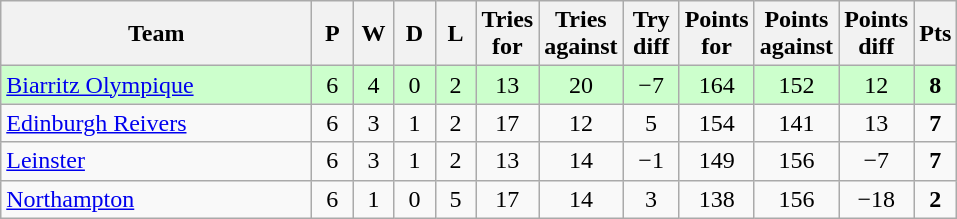<table class="wikitable" style="text-align: center;">
<tr>
<th width="200">Team</th>
<th width="20">P</th>
<th width="20">W</th>
<th width="20">D</th>
<th width="20">L</th>
<th width="20">Tries for</th>
<th width="20">Tries against</th>
<th width="30">Try diff</th>
<th width="20">Points for</th>
<th width="20">Points against</th>
<th width="25">Points diff</th>
<th width="20">Pts</th>
</tr>
<tr bgcolor="#ccffcc">
<td align="left">  <a href='#'>Biarritz Olympique</a></td>
<td>6</td>
<td>4</td>
<td>0</td>
<td>2</td>
<td>13</td>
<td>20</td>
<td>−7</td>
<td>164</td>
<td>152</td>
<td>12</td>
<td><strong>8</strong></td>
</tr>
<tr>
<td align="left"> <a href='#'>Edinburgh Reivers</a></td>
<td>6</td>
<td>3</td>
<td>1</td>
<td>2</td>
<td>17</td>
<td>12</td>
<td>5</td>
<td>154</td>
<td>141</td>
<td>13</td>
<td><strong>7</strong></td>
</tr>
<tr>
<td align="left"> <a href='#'>Leinster</a></td>
<td>6</td>
<td>3</td>
<td>1</td>
<td>2</td>
<td>13</td>
<td>14</td>
<td>−1</td>
<td>149</td>
<td>156</td>
<td>−7</td>
<td><strong>7</strong></td>
</tr>
<tr>
<td align="left">  <a href='#'>Northampton</a></td>
<td>6</td>
<td>1</td>
<td>0</td>
<td>5</td>
<td>17</td>
<td>14</td>
<td>3</td>
<td>138</td>
<td>156</td>
<td>−18</td>
<td><strong>2</strong></td>
</tr>
</table>
